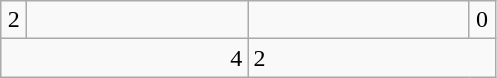<table class=wikitable>
<tr>
<td align=center width=10>2</td>
<td align=center width=140></td>
<td align="center" width="140"></td>
<td align="center" width="10">0</td>
</tr>
<tr>
<td colspan=2 align=right>4</td>
<td colspan="2">2</td>
</tr>
</table>
